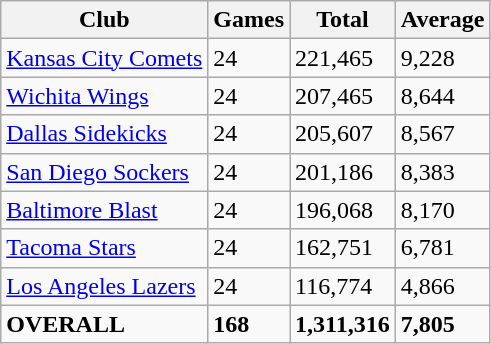<table class="wikitable" style="font-size:100%; "text-align: center;">
<tr>
<th>Club</th>
<th>Games</th>
<th>Total</th>
<th>Average</th>
</tr>
<tr>
<td><a href='#'>Kansas City Comets</a></td>
<td>24</td>
<td>221,465</td>
<td>9,228</td>
</tr>
<tr>
<td><a href='#'>Wichita Wings</a></td>
<td>24</td>
<td>207,465</td>
<td>8,644</td>
</tr>
<tr>
<td><a href='#'>Dallas Sidekicks</a></td>
<td>24</td>
<td>205,607</td>
<td>8,567</td>
</tr>
<tr>
<td><a href='#'>San Diego Sockers</a></td>
<td>24</td>
<td>201,186</td>
<td>8,383</td>
</tr>
<tr>
<td><a href='#'>Baltimore Blast</a></td>
<td>24</td>
<td>196,068</td>
<td>8,170</td>
</tr>
<tr>
<td><a href='#'>Tacoma Stars</a></td>
<td>24</td>
<td>162,751</td>
<td>6,781</td>
</tr>
<tr>
<td><a href='#'>Los Angeles Lazers</a></td>
<td>24</td>
<td>116,774</td>
<td>4,866</td>
</tr>
<tr>
<td><strong>OVERALL</strong></td>
<td><strong>168</strong></td>
<td><strong>1,311,316</strong></td>
<td><strong>7,805</strong></td>
</tr>
</table>
